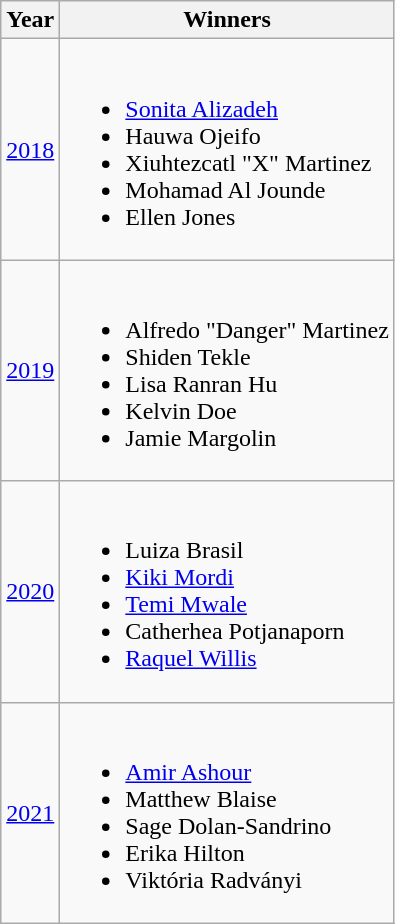<table class="wikitable">
<tr>
<th>Year</th>
<th>Winners</th>
</tr>
<tr>
<td><a href='#'>2018</a></td>
<td><br><ul><li><a href='#'>Sonita Alizadeh</a></li><li>Hauwa Ojeifo</li><li>Xiuhtezcatl "X" Martinez</li><li>Mohamad Al Jounde</li><li>Ellen Jones</li></ul></td>
</tr>
<tr>
<td><a href='#'>2019</a></td>
<td><br><ul><li>Alfredo "Danger" Martinez</li><li>Shiden Tekle</li><li>Lisa Ranran Hu</li><li>Kelvin Doe</li><li>Jamie Margolin</li></ul></td>
</tr>
<tr>
<td><a href='#'>2020</a></td>
<td><br><ul><li>Luiza Brasil</li><li><a href='#'>Kiki Mordi</a></li><li><a href='#'>Temi Mwale</a></li><li>Catherhea Potjanaporn</li><li><a href='#'>Raquel Willis</a></li></ul></td>
</tr>
<tr>
<td><a href='#'>2021</a></td>
<td><br><ul><li><a href='#'>Amir Ashour</a></li><li>Matthew Blaise</li><li>Sage Dolan-Sandrino</li><li>Erika Hilton</li><li>Viktória Radványi</li></ul></td>
</tr>
</table>
